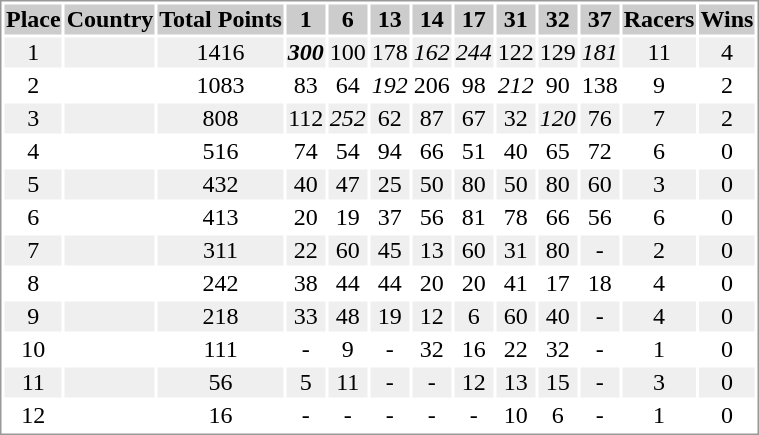<table border="0" style="border: 1px solid #999; background-color:#FFFFFF; text-align:center">
<tr align="center" bgcolor="#CCCCCC">
<th>Place</th>
<th>Country</th>
<th>Total Points</th>
<th>1</th>
<th>6</th>
<th>13</th>
<th>14</th>
<th>17</th>
<th>31</th>
<th>32</th>
<th>37</th>
<th>Racers</th>
<th>Wins</th>
</tr>
<tr bgcolor="#EFEFEF">
<td>1</td>
<td align="left"></td>
<td>1416</td>
<td><strong><em>300</em></strong></td>
<td>100</td>
<td>178</td>
<td><em>162</em></td>
<td><em>244</em></td>
<td>122</td>
<td>129</td>
<td><em>181</em></td>
<td>11</td>
<td>4</td>
</tr>
<tr>
<td>2</td>
<td align="left"></td>
<td>1083</td>
<td>83</td>
<td>64</td>
<td><em>192</em></td>
<td>206</td>
<td>98</td>
<td><em>212</em></td>
<td>90</td>
<td>138</td>
<td>9</td>
<td>2</td>
</tr>
<tr bgcolor="#EFEFEF">
<td>3</td>
<td align="left"></td>
<td>808</td>
<td>112</td>
<td><em>252</em></td>
<td>62</td>
<td>87</td>
<td>67</td>
<td>32</td>
<td><em>120</em></td>
<td>76</td>
<td>7</td>
<td>2</td>
</tr>
<tr>
<td>4</td>
<td align="left"></td>
<td>516</td>
<td>74</td>
<td>54</td>
<td>94</td>
<td>66</td>
<td>51</td>
<td>40</td>
<td>65</td>
<td>72</td>
<td>6</td>
<td>0</td>
</tr>
<tr bgcolor="#EFEFEF">
<td>5</td>
<td align="left"></td>
<td>432</td>
<td>40</td>
<td>47</td>
<td>25</td>
<td>50</td>
<td>80</td>
<td>50</td>
<td>80</td>
<td>60</td>
<td>3</td>
<td>0</td>
</tr>
<tr>
<td>6</td>
<td align="left"></td>
<td>413</td>
<td>20</td>
<td>19</td>
<td>37</td>
<td>56</td>
<td>81</td>
<td>78</td>
<td>66</td>
<td>56</td>
<td>6</td>
<td>0</td>
</tr>
<tr bgcolor="#EFEFEF">
<td>7</td>
<td align="left"></td>
<td>311</td>
<td>22</td>
<td>60</td>
<td>45</td>
<td>13</td>
<td>60</td>
<td>31</td>
<td>80</td>
<td>-</td>
<td>2</td>
<td>0</td>
</tr>
<tr>
<td>8</td>
<td align="left"></td>
<td>242</td>
<td>38</td>
<td>44</td>
<td>44</td>
<td>20</td>
<td>20</td>
<td>41</td>
<td>17</td>
<td>18</td>
<td>4</td>
<td>0</td>
</tr>
<tr bgcolor="#EFEFEF">
<td>9</td>
<td align="left"></td>
<td>218</td>
<td>33</td>
<td>48</td>
<td>19</td>
<td>12</td>
<td>6</td>
<td>60</td>
<td>40</td>
<td>-</td>
<td>4</td>
<td>0</td>
</tr>
<tr>
<td>10</td>
<td align="left"></td>
<td>111</td>
<td>-</td>
<td>9</td>
<td>-</td>
<td>32</td>
<td>16</td>
<td>22</td>
<td>32</td>
<td>-</td>
<td>1</td>
<td>0</td>
</tr>
<tr bgcolor="#EFEFEF">
<td>11</td>
<td align="left"></td>
<td>56</td>
<td>5</td>
<td>11</td>
<td>-</td>
<td>-</td>
<td>12</td>
<td>13</td>
<td>15</td>
<td>-</td>
<td>3</td>
<td>0</td>
</tr>
<tr>
<td>12</td>
<td align="left"></td>
<td>16</td>
<td>-</td>
<td>-</td>
<td>-</td>
<td>-</td>
<td>-</td>
<td>10</td>
<td>6</td>
<td>-</td>
<td>1</td>
<td>0</td>
</tr>
</table>
